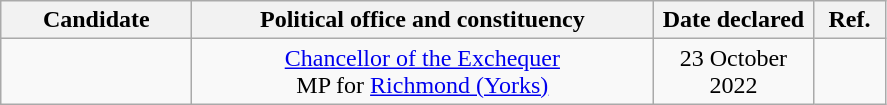<table class="wikitable" style="text-align:center">
<tr>
<th scope="col" style="width: 120px">Candidate</th>
<th scope="col" style="width: 300px">Political office and constituency</th>
<th scope="col" style="width: 100px">Date declared</th>
<th scope="col" style="width: 40px" ! class="unsortable">Ref.</th>
</tr>
<tr>
<td></td>
<td><a href='#'>Chancellor of the Exchequer</a> <br>MP for <a href='#'>Richmond (Yorks)</a> </td>
<td>23 October 2022</td>
<td></td>
</tr>
</table>
